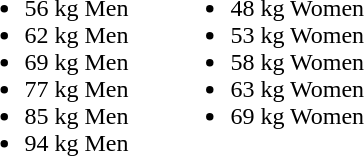<table>
<tr>
<td><br><ul><li>56 kg Men</li><li>62 kg Men</li><li>69 kg Men</li><li>77 kg Men</li><li>85 kg Men</li><li>94 kg Men</li></ul></td>
<td width=20></td>
<td valign=top><br><ul><li>48 kg Women</li><li>53 kg Women</li><li>58 kg Women</li><li>63 kg Women</li><li>69 kg Women</li></ul></td>
</tr>
</table>
